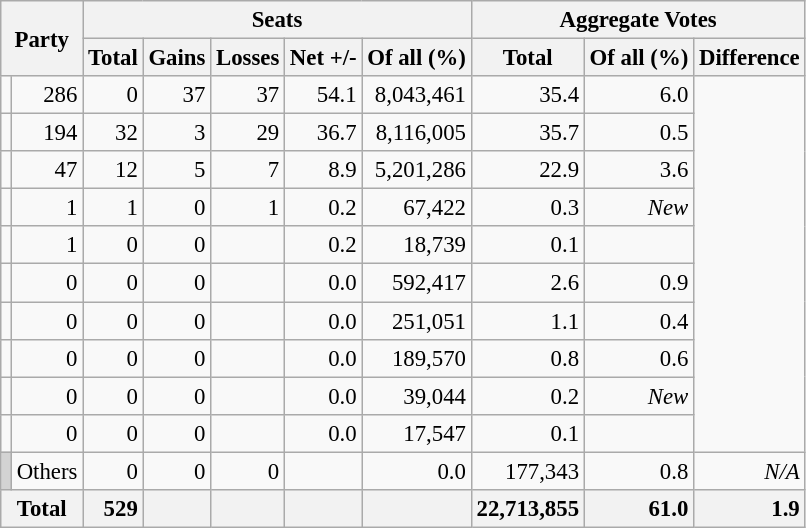<table class="wikitable sortable" style="text-align:right; font-size:95%;">
<tr>
<th colspan="2" rowspan="2">Party</th>
<th colspan="5">Seats</th>
<th colspan="3">Aggregate Votes</th>
</tr>
<tr>
<th>Total</th>
<th>Gains</th>
<th>Losses</th>
<th>Net +/-</th>
<th>Of all (%)</th>
<th>Total</th>
<th>Of all (%)</th>
<th>Difference</th>
</tr>
<tr>
<td></td>
<td align="right">286</td>
<td align="right">0</td>
<td align="right">37</td>
<td align="right">37</td>
<td align="right">54.1</td>
<td align="right">8,043,461</td>
<td align="right">35.4</td>
<td align="right">6.0</td>
</tr>
<tr>
<td></td>
<td align="right">194</td>
<td align="right">32</td>
<td align="right">3</td>
<td align="right">29</td>
<td align="right">36.7</td>
<td align="right">8,116,005</td>
<td align="right">35.7</td>
<td align="right">0.5</td>
</tr>
<tr>
<td></td>
<td align="right">47</td>
<td align="right">12</td>
<td align="right">5</td>
<td align="right">7</td>
<td align="right">8.9</td>
<td align="right">5,201,286</td>
<td align="right">22.9</td>
<td align="right">3.6</td>
</tr>
<tr>
<td></td>
<td align="right">1</td>
<td align="right">1</td>
<td align="right">0</td>
<td align="right">1</td>
<td align="right">0.2</td>
<td align="right">67,422</td>
<td align="right">0.3</td>
<td align="right"><em>New</em></td>
</tr>
<tr>
<td></td>
<td align="right">1</td>
<td align="right">0</td>
<td align="right">0</td>
<td align="right"></td>
<td align="right">0.2</td>
<td align="right">18,739</td>
<td align="right">0.1</td>
<td align="right"></td>
</tr>
<tr>
<td></td>
<td align="right">0</td>
<td align="right">0</td>
<td align="right">0</td>
<td align="right"></td>
<td align="right">0.0</td>
<td align="right">592,417</td>
<td align="right">2.6</td>
<td align="right">0.9</td>
</tr>
<tr>
<td></td>
<td align="right">0</td>
<td align="right">0</td>
<td align="right">0</td>
<td align="right"></td>
<td align="right">0.0</td>
<td align="right">251,051</td>
<td align="right">1.1</td>
<td align="right">0.4</td>
</tr>
<tr>
<td></td>
<td align="right">0</td>
<td align="right">0</td>
<td align="right">0</td>
<td align="right"></td>
<td align="right">0.0</td>
<td align="right">189,570</td>
<td align="right">0.8</td>
<td align="right">0.6</td>
</tr>
<tr>
<td></td>
<td align="right">0</td>
<td align="right">0</td>
<td align="right">0</td>
<td align="right"></td>
<td align="right">0.0</td>
<td align="right">39,044</td>
<td align="right">0.2</td>
<td align="right"><em>New</em></td>
</tr>
<tr>
<td></td>
<td align="right">0</td>
<td align="right">0</td>
<td align="right">0</td>
<td align="right"></td>
<td align="right">0.0</td>
<td align="right">17,547</td>
<td align="right">0.1</td>
<td align="right"></td>
</tr>
<tr>
<td bgcolor="lightgrey"></td>
<td align="left">Others</td>
<td align="right">0</td>
<td align="right">0</td>
<td align="right">0</td>
<td align="right"></td>
<td align="right">0.0</td>
<td align="right">177,343</td>
<td align="right">0.8</td>
<td align="right"><em>N/A</em></td>
</tr>
<tr class="sortbottom">
<th colspan="2" style="background:#f2f2f2"><strong>Total</strong></th>
<td style="background:#f2f2f2;"><strong>529</strong></td>
<td style="background:#f2f2f2;"></td>
<td style="background:#f2f2f2;"></td>
<td style="background:#f2f2f2;"></td>
<td style="background:#f2f2f2;"></td>
<td style="background:#f2f2f2;"><strong>22,713,855</strong></td>
<td style="background:#f2f2f2;"><strong>61.0</strong></td>
<td style="background:#f2f2f2;"><strong>1.9</strong></td>
</tr>
</table>
